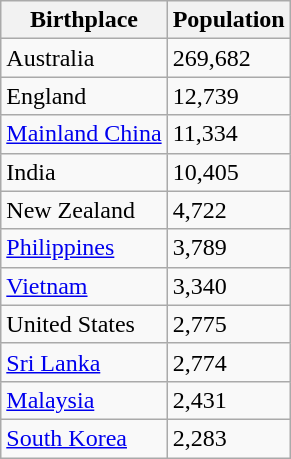<table class="wikitable" style="float:right;">
<tr>
<th>Birthplace</th>
<th>Population</th>
</tr>
<tr>
<td>Australia</td>
<td>269,682</td>
</tr>
<tr>
<td>England</td>
<td>12,739 </td>
</tr>
<tr>
<td><a href='#'>Mainland China</a></td>
<td>11,334 </td>
</tr>
<tr>
<td>India</td>
<td>10,405</td>
</tr>
<tr>
<td>New Zealand</td>
<td>4,722</td>
</tr>
<tr>
<td><a href='#'>Philippines</a></td>
<td>3,789</td>
</tr>
<tr>
<td><a href='#'>Vietnam</a></td>
<td>3,340</td>
</tr>
<tr>
<td>United States</td>
<td>2,775</td>
</tr>
<tr>
<td><a href='#'>Sri Lanka</a></td>
<td>2,774</td>
</tr>
<tr>
<td><a href='#'>Malaysia</a></td>
<td>2,431</td>
</tr>
<tr>
<td><a href='#'>South Korea</a></td>
<td>2,283</td>
</tr>
</table>
